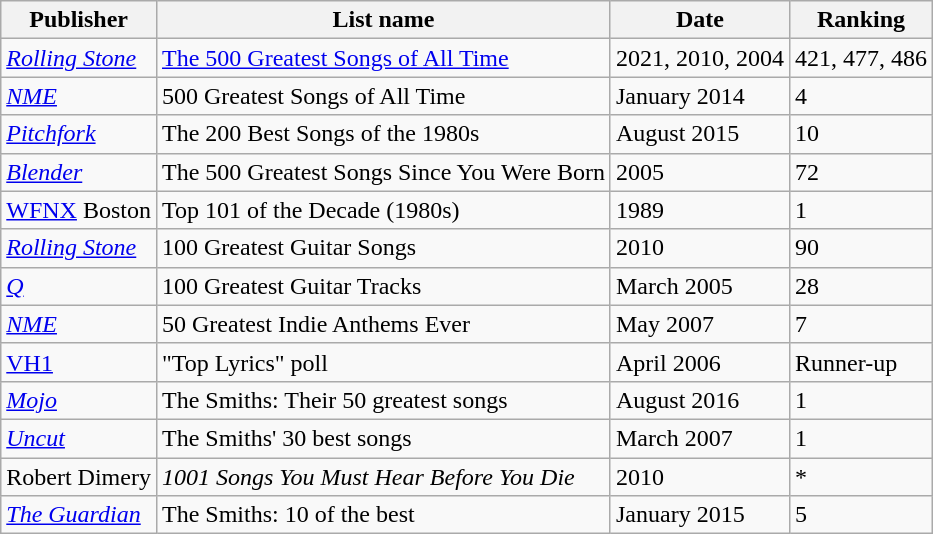<table class="wikitable">
<tr>
<th>Publisher</th>
<th>List name</th>
<th>Date</th>
<th>Ranking</th>
</tr>
<tr>
<td><em><a href='#'>Rolling Stone</a></em></td>
<td><a href='#'>The 500 Greatest Songs of All Time</a></td>
<td>2021, 2010, 2004</td>
<td>421, 477, 486</td>
</tr>
<tr>
<td><em><a href='#'>NME</a></em></td>
<td>500 Greatest Songs of All Time</td>
<td>January 2014</td>
<td>4</td>
</tr>
<tr>
<td><em><a href='#'>Pitchfork</a></em></td>
<td>The 200 Best Songs of the 1980s</td>
<td>August 2015</td>
<td>10</td>
</tr>
<tr>
<td><em><a href='#'>Blender</a></em></td>
<td>The 500 Greatest Songs Since You Were Born</td>
<td>2005</td>
<td>72</td>
</tr>
<tr>
<td><a href='#'>WFNX</a> Boston</td>
<td>Top 101 of the Decade (1980s)</td>
<td>1989</td>
<td>1</td>
</tr>
<tr>
<td><em><a href='#'>Rolling Stone</a></em></td>
<td>100 Greatest Guitar Songs</td>
<td>2010</td>
<td>90</td>
</tr>
<tr>
<td><em><a href='#'>Q</a></em></td>
<td>100 Greatest Guitar Tracks</td>
<td>March 2005</td>
<td>28</td>
</tr>
<tr>
<td><em><a href='#'>NME</a></em></td>
<td>50 Greatest Indie Anthems Ever</td>
<td>May 2007</td>
<td>7</td>
</tr>
<tr>
<td><a href='#'>VH1</a></td>
<td>"Top Lyrics" poll</td>
<td>April 2006</td>
<td>Runner-up</td>
</tr>
<tr>
<td><em><a href='#'>Mojo</a></em></td>
<td>The Smiths: Their 50 greatest songs</td>
<td>August 2016</td>
<td>1</td>
</tr>
<tr>
<td><em><a href='#'>Uncut</a></em></td>
<td>The Smiths' 30 best songs</td>
<td>March 2007</td>
<td>1</td>
</tr>
<tr>
<td>Robert Dimery</td>
<td><em>1001 Songs You Must Hear Before You Die</em></td>
<td>2010</td>
<td>*</td>
</tr>
<tr>
<td><em><a href='#'>The Guardian</a></em></td>
<td>The Smiths: 10 of the best</td>
<td>January 2015</td>
<td>5</td>
</tr>
</table>
